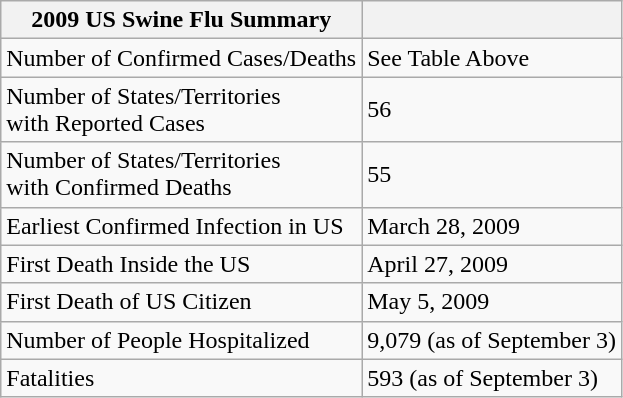<table class="wikitable" border="1">
<tr>
<th>2009 US Swine Flu Summary</th>
<th></th>
</tr>
<tr>
<td>Number of Confirmed Cases/Deaths</td>
<td>See Table Above</td>
</tr>
<tr>
<td>Number of States/Territories<br>with Reported Cases</td>
<td>56</td>
</tr>
<tr>
<td>Number of States/Territories<br>with Confirmed Deaths</td>
<td>55</td>
</tr>
<tr>
<td>Earliest Confirmed Infection in US</td>
<td>March 28, 2009</td>
</tr>
<tr>
<td>First Death Inside the US</td>
<td>April 27, 2009</td>
</tr>
<tr>
<td>First Death of US Citizen</td>
<td>May 5, 2009</td>
</tr>
<tr>
<td>Number of People Hospitalized</td>
<td>9,079 (as of September 3)</td>
</tr>
<tr>
<td>Fatalities</td>
<td>593 (as of September 3)</td>
</tr>
</table>
